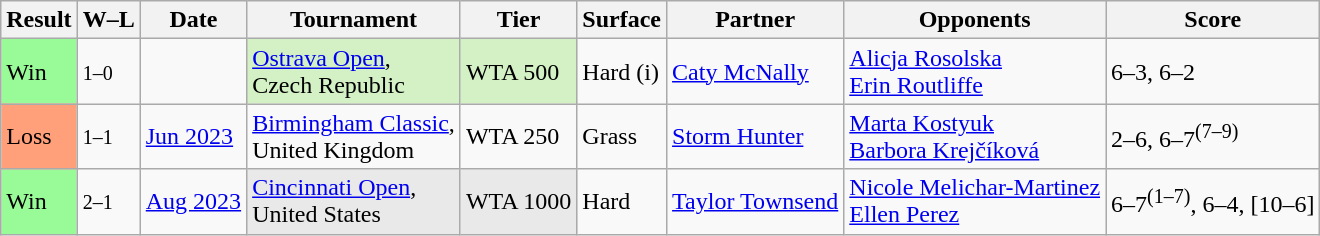<table class="sortable wikitable">
<tr>
<th>Result</th>
<th class="unsortable">W–L</th>
<th>Date</th>
<th>Tournament</th>
<th>Tier</th>
<th>Surface</th>
<th>Partner</th>
<th>Opponents</th>
<th class="unsortable">Score</th>
</tr>
<tr>
<td bgcolor=98FB98>Win</td>
<td><small>1–0</small></td>
<td><a href='#'></a></td>
<td bgcolor=D4F1C5><a href='#'>Ostrava Open</a>, <br>Czech Republic</td>
<td bgcolor=D4F1C5>WTA 500</td>
<td>Hard (i)</td>
<td> <a href='#'>Caty McNally</a></td>
<td> <a href='#'>Alicja Rosolska</a> <br>  <a href='#'>Erin Routliffe</a></td>
<td>6–3, 6–2</td>
</tr>
<tr>
<td bgcolor=ffa07a>Loss</td>
<td><small>1–1</small></td>
<td><a href='#'>Jun 2023</a></td>
<td><a href='#'>Birmingham Classic</a>, <br>United Kingdom</td>
<td>WTA 250</td>
<td>Grass</td>
<td> <a href='#'>Storm Hunter</a></td>
<td> <a href='#'>Marta Kostyuk</a> <br>  <a href='#'>Barbora Krejčíková</a></td>
<td>2–6, 6–7<sup>(7–9)</sup></td>
</tr>
<tr>
<td bgcolor=98FB98>Win</td>
<td><small>2–1</small></td>
<td><a href='#'>Aug 2023</a></td>
<td style="background:#e9e9e9;"><a href='#'>Cincinnati Open</a>, <br>United States</td>
<td style="background:#e9e9e9;">WTA 1000</td>
<td>Hard</td>
<td> <a href='#'>Taylor Townsend</a></td>
<td> <a href='#'>Nicole Melichar-Martinez</a> <br>  <a href='#'>Ellen Perez</a></td>
<td>6–7<sup>(1–7)</sup>, 6–4, [10–6]</td>
</tr>
</table>
